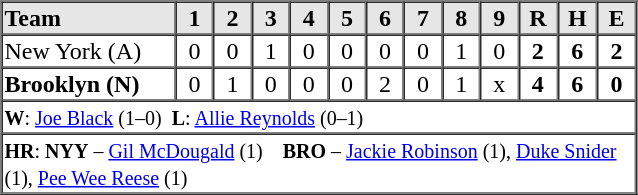<table border=1 cellspacing=0 width=425 style="margin-left:3em;">
<tr style="text-align:center; background-color:#e6e6e6;">
<th align=left width=125>Team</th>
<th width=25>1</th>
<th width=25>2</th>
<th width=25>3</th>
<th width=25>4</th>
<th width=25>5</th>
<th width=25>6</th>
<th width=25>7</th>
<th width=25>8</th>
<th width=25>9</th>
<th width=25>R</th>
<th width=25>H</th>
<th width=25>E</th>
</tr>
<tr style="text-align:center;">
<td align=left>New York (A)</td>
<td>0</td>
<td>0</td>
<td>1</td>
<td>0</td>
<td>0</td>
<td>0</td>
<td>0</td>
<td>1</td>
<td>0</td>
<td><strong>2</strong></td>
<td><strong>6</strong></td>
<td><strong>2</strong></td>
</tr>
<tr style="text-align:center;">
<td align=left><strong>Brooklyn (N)</strong></td>
<td>0</td>
<td>1</td>
<td>0</td>
<td>0</td>
<td>0</td>
<td>2</td>
<td>0</td>
<td>1</td>
<td>x</td>
<td><strong>4</strong></td>
<td><strong>6</strong></td>
<td><strong>0</strong></td>
</tr>
<tr style="text-align:left;">
<td colspan=13><small><strong>W</strong>: <a href='#'>Joe Black</a> (1–0)  <strong>L</strong>: <a href='#'>Allie Reynolds</a> (0–1)</small></td>
</tr>
<tr style="text-align:left;">
<td colspan=13><small><strong>HR</strong>: <strong>NYY</strong> – <a href='#'>Gil McDougald</a> (1)    <strong>BRO</strong> – <a href='#'>Jackie Robinson</a> (1), <a href='#'>Duke Snider</a> (1), <a href='#'>Pee Wee Reese</a> (1)</small></td>
</tr>
</table>
